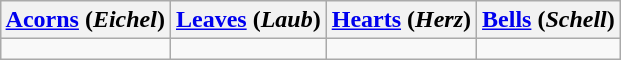<table class="wikitable" style="float:right;margin:1em">
<tr>
<th><a href='#'>Acorns</a> (<em>Eichel</em>)</th>
<th><a href='#'>Leaves</a> (<em>Laub</em>)</th>
<th><a href='#'>Hearts</a> (<em>Herz</em>)</th>
<th><a href='#'>Bells</a> (<em>Schell</em>)</th>
</tr>
<tr>
<td align="center" style="font-size:200%;"></td>
<td align="center" style="font-size:200%;"></td>
<td align="center" style="font-size:200%;"></td>
<td align="center" style="font-size:200%;"></td>
</tr>
</table>
